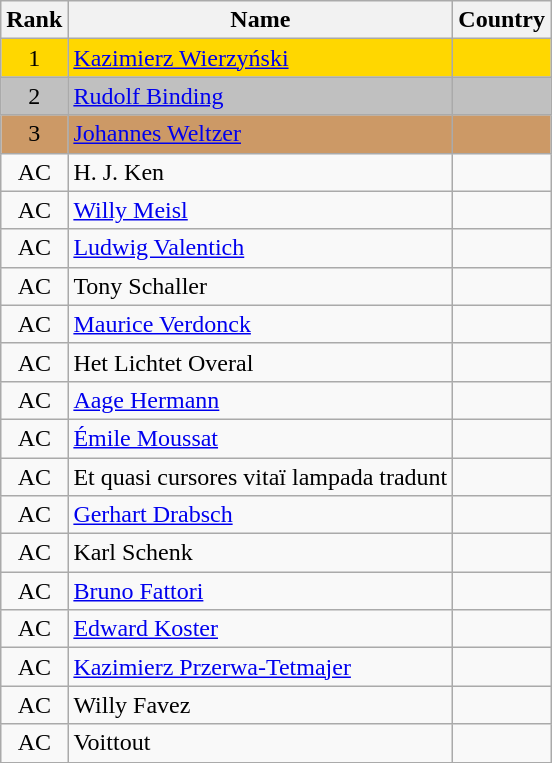<table class="wikitable sortable" style="text-align:center">
<tr>
<th>Rank</th>
<th>Name</th>
<th>Country</th>
</tr>
<tr bgcolor=gold>
<td>1</td>
<td align="left"><a href='#'>Kazimierz Wierzyński</a></td>
<td align="left"></td>
</tr>
<tr bgcolor=silver>
<td>2</td>
<td align="left"><a href='#'>Rudolf Binding</a></td>
<td align="left"></td>
</tr>
<tr bgcolor=#CC9966>
<td>3</td>
<td align="left"><a href='#'>Johannes Weltzer</a></td>
<td align="left"></td>
</tr>
<tr>
<td>AC</td>
<td align="left">H. J. Ken</td>
<td align="left"></td>
</tr>
<tr>
<td>AC</td>
<td align="left"><a href='#'>Willy Meisl</a></td>
<td align="left"></td>
</tr>
<tr>
<td>AC</td>
<td align="left"><a href='#'>Ludwig Valentich</a></td>
<td align="left"></td>
</tr>
<tr>
<td>AC</td>
<td align="left">Tony Schaller</td>
<td align="left"></td>
</tr>
<tr>
<td>AC</td>
<td align="left"><a href='#'>Maurice Verdonck</a></td>
<td align="left"></td>
</tr>
<tr>
<td>AC</td>
<td align="left">Het Lichtet Overal</td>
<td align="left"></td>
</tr>
<tr>
<td>AC</td>
<td align="left"><a href='#'>Aage Hermann</a></td>
<td align="left"></td>
</tr>
<tr>
<td>AC</td>
<td align="left"><a href='#'>Émile Moussat</a></td>
<td align="left"></td>
</tr>
<tr>
<td>AC</td>
<td align="left">Et quasi cursores vitaï lampada tradunt</td>
<td align="left"></td>
</tr>
<tr>
<td>AC</td>
<td align="left"><a href='#'>Gerhart Drabsch</a></td>
<td align="left"></td>
</tr>
<tr>
<td>AC</td>
<td align="left">Karl Schenk</td>
<td align="left"></td>
</tr>
<tr>
<td>AC</td>
<td align="left"><a href='#'>Bruno Fattori</a></td>
<td align="left"></td>
</tr>
<tr>
<td>AC</td>
<td align="left"><a href='#'>Edward Koster</a></td>
<td align="left"></td>
</tr>
<tr>
<td>AC</td>
<td align="left"><a href='#'>Kazimierz Przerwa-Tetmajer</a></td>
<td align="left"></td>
</tr>
<tr>
<td>AC</td>
<td align="left">Willy Favez</td>
<td align="left"></td>
</tr>
<tr>
<td>AC</td>
<td align="left">Voittout</td>
<td align="left"></td>
</tr>
</table>
